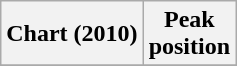<table class="wikitable sortable plainrowheaders" style="text-align:center">
<tr>
<th scope="col">Chart (2010)</th>
<th scope="col">Peak<br> position</th>
</tr>
<tr>
</tr>
</table>
